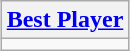<table class=wikitable style="text-align:center; margin:auto">
<tr>
<th><a href='#'>Best Player</a></th>
</tr>
<tr>
<td></td>
</tr>
</table>
